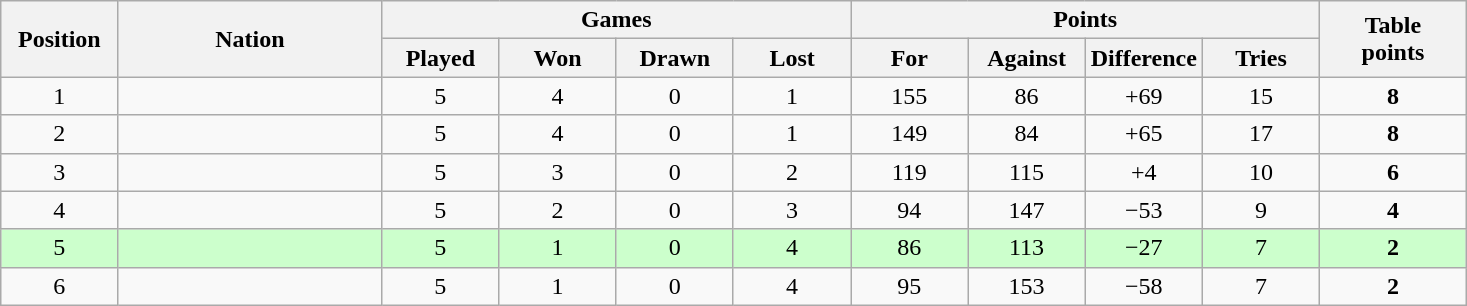<table class="wikitable" style="text-align: center;">
<tr>
<th rowspan="2" style="width:8%;">Position</th>
<th rowspan="2" style="width:18%;">Nation</th>
<th colspan="4" style="width:32%;">Games</th>
<th colspan="4" style="width:32%;">Points</th>
<th rowspan="2" style="width:10%;">Table<br>points</th>
</tr>
<tr>
<th style="width:8%;">Played</th>
<th style="width:8%;">Won</th>
<th style="width:8%;">Drawn</th>
<th style="width:8%;">Lost</th>
<th style="width:8%;">For</th>
<th style="width:8%;">Against</th>
<th style="width:8%;">Difference</th>
<th style="width:8%;">Tries</th>
</tr>
<tr>
<td>1</td>
<td align=left></td>
<td>5</td>
<td>4</td>
<td>0</td>
<td>1</td>
<td>155</td>
<td>86</td>
<td>+69</td>
<td>15</td>
<td><strong>8</strong></td>
</tr>
<tr>
<td>2</td>
<td align=left></td>
<td>5</td>
<td>4</td>
<td>0</td>
<td>1</td>
<td>149</td>
<td>84</td>
<td>+65</td>
<td>17</td>
<td><strong>8</strong></td>
</tr>
<tr>
<td>3</td>
<td align=left></td>
<td>5</td>
<td>3</td>
<td>0</td>
<td>2</td>
<td>119</td>
<td>115</td>
<td>+4</td>
<td>10</td>
<td><strong>6</strong></td>
</tr>
<tr>
<td>4</td>
<td align=left></td>
<td>5</td>
<td>2</td>
<td>0</td>
<td>3</td>
<td>94</td>
<td>147</td>
<td>−53</td>
<td>9</td>
<td><strong>4</strong></td>
</tr>
<tr style="background:#cfc;">
<td>5</td>
<td align=left><strong></strong></td>
<td>5</td>
<td>1</td>
<td>0</td>
<td>4</td>
<td>86</td>
<td>113</td>
<td>−27</td>
<td>7</td>
<td><strong>2</strong></td>
</tr>
<tr>
<td>6</td>
<td align=left></td>
<td>5</td>
<td>1</td>
<td>0</td>
<td>4</td>
<td>95</td>
<td>153</td>
<td>−58</td>
<td>7</td>
<td><strong>2</strong></td>
</tr>
</table>
